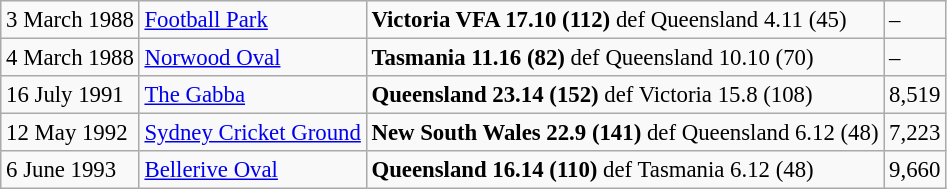<table class="wikitable" style="font-size: 95%;">
<tr>
<td>3 March 1988</td>
<td><a href='#'>Football Park</a></td>
<td><strong>Victoria VFA 17.10 (112)</strong> def Queensland 4.11 (45)</td>
<td>–</td>
</tr>
<tr>
<td>4 March 1988</td>
<td><a href='#'>Norwood Oval</a></td>
<td><strong>Tasmania 11.16 (82)</strong> def Queensland 10.10 (70)</td>
<td>–</td>
</tr>
<tr>
<td>16 July 1991</td>
<td><a href='#'>The Gabba</a></td>
<td><strong>Queensland 23.14 (152)</strong> def Victoria 15.8 (108)</td>
<td>8,519</td>
</tr>
<tr>
<td>12 May 1992</td>
<td><a href='#'>Sydney Cricket Ground</a></td>
<td><strong>New South Wales 22.9 (141)</strong> def Queensland 6.12 (48)</td>
<td>7,223</td>
</tr>
<tr>
<td>6 June 1993</td>
<td><a href='#'>Bellerive Oval</a></td>
<td><strong>Queensland 16.14 (110)</strong> def Tasmania 6.12 (48)</td>
<td>9,660</td>
</tr>
</table>
